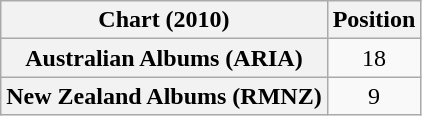<table class="wikitable sortable plainrowheaders" style="text-align:center">
<tr>
<th scope="col">Chart (2010)</th>
<th scope="col">Position</th>
</tr>
<tr>
<th scope="row">Australian Albums (ARIA)</th>
<td>18</td>
</tr>
<tr>
<th scope="row">New Zealand Albums (RMNZ)</th>
<td>9</td>
</tr>
</table>
